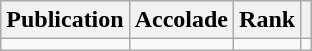<table class="wikitable sortable">
<tr>
<th scope="col">Publication</th>
<th scope="col">Accolade</th>
<th scope="col">Rank</th>
<th scope="col" class="unsortable"></th>
</tr>
<tr>
<td></td>
<td></td>
<td></td>
<td></td>
</tr>
</table>
